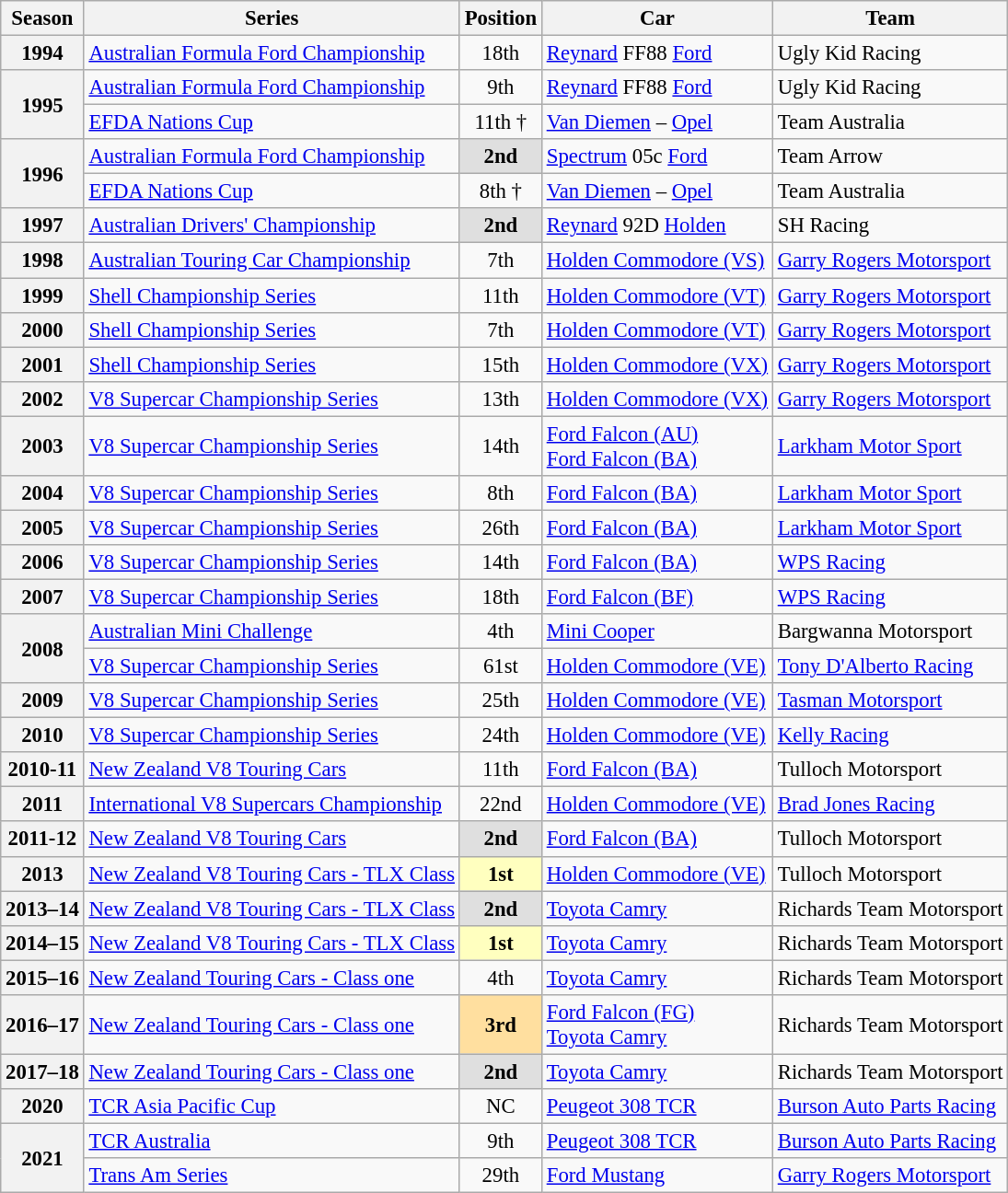<table class="wikitable" style="font-size: 95%;">
<tr>
<th>Season</th>
<th>Series</th>
<th>Position</th>
<th>Car</th>
<th>Team</th>
</tr>
<tr>
<th>1994</th>
<td><a href='#'>Australian Formula Ford Championship</a></td>
<td align="center">18th</td>
<td><a href='#'>Reynard</a> FF88 <a href='#'>Ford</a></td>
<td>Ugly Kid Racing</td>
</tr>
<tr>
<th rowspan=2>1995</th>
<td><a href='#'>Australian Formula Ford Championship</a></td>
<td align="center">9th</td>
<td><a href='#'>Reynard</a> FF88 <a href='#'>Ford</a></td>
<td>Ugly Kid Racing</td>
</tr>
<tr>
<td><a href='#'>EFDA Nations Cup</a></td>
<td align="center">11th †</td>
<td><a href='#'>Van Diemen</a> – <a href='#'>Opel</a></td>
<td>Team Australia</td>
</tr>
<tr>
<th rowspan=2>1996</th>
<td><a href='#'>Australian Formula Ford Championship</a></td>
<td align="center" style="background:#dfdfdf;"><strong>2nd</strong></td>
<td><a href='#'>Spectrum</a> 05c <a href='#'>Ford</a></td>
<td>Team Arrow</td>
</tr>
<tr>
<td><a href='#'>EFDA Nations Cup</a></td>
<td align="center">8th †</td>
<td><a href='#'>Van Diemen</a> – <a href='#'>Opel</a></td>
<td>Team Australia</td>
</tr>
<tr>
<th>1997</th>
<td><a href='#'>Australian Drivers' Championship</a></td>
<td align="center" style="background:#dfdfdf;"><strong>2nd</strong></td>
<td><a href='#'>Reynard</a> 92D <a href='#'>Holden</a></td>
<td>SH Racing</td>
</tr>
<tr>
<th>1998</th>
<td><a href='#'>Australian Touring Car Championship</a></td>
<td align="center">7th</td>
<td><a href='#'>Holden Commodore (VS)</a></td>
<td><a href='#'>Garry Rogers Motorsport</a></td>
</tr>
<tr>
<th>1999</th>
<td><a href='#'>Shell Championship Series</a></td>
<td align="center">11th</td>
<td><a href='#'>Holden Commodore (VT)</a></td>
<td><a href='#'>Garry Rogers Motorsport</a></td>
</tr>
<tr>
<th>2000</th>
<td><a href='#'>Shell Championship Series</a></td>
<td align="center">7th</td>
<td><a href='#'>Holden Commodore (VT)</a></td>
<td><a href='#'>Garry Rogers Motorsport</a></td>
</tr>
<tr>
<th>2001</th>
<td><a href='#'>Shell Championship Series</a></td>
<td align="center">15th</td>
<td><a href='#'>Holden Commodore (VX)</a></td>
<td><a href='#'>Garry Rogers Motorsport</a></td>
</tr>
<tr>
<th>2002</th>
<td><a href='#'>V8 Supercar Championship Series</a></td>
<td align="center">13th</td>
<td><a href='#'>Holden Commodore (VX)</a></td>
<td><a href='#'>Garry Rogers Motorsport</a></td>
</tr>
<tr>
<th>2003</th>
<td><a href='#'>V8 Supercar Championship Series</a></td>
<td align="center">14th</td>
<td><a href='#'>Ford Falcon (AU)</a><br><a href='#'>Ford Falcon (BA)</a></td>
<td><a href='#'>Larkham Motor Sport</a></td>
</tr>
<tr>
<th>2004</th>
<td><a href='#'>V8 Supercar Championship Series</a></td>
<td align="center">8th</td>
<td><a href='#'>Ford Falcon (BA)</a></td>
<td><a href='#'>Larkham Motor Sport</a></td>
</tr>
<tr>
<th>2005</th>
<td><a href='#'>V8 Supercar Championship Series</a></td>
<td align="center">26th</td>
<td><a href='#'>Ford Falcon (BA)</a></td>
<td><a href='#'>Larkham Motor Sport</a></td>
</tr>
<tr>
<th>2006</th>
<td><a href='#'>V8 Supercar Championship Series</a></td>
<td align="center">14th</td>
<td><a href='#'>Ford Falcon (BA)</a></td>
<td><a href='#'>WPS Racing</a></td>
</tr>
<tr>
<th>2007</th>
<td><a href='#'>V8 Supercar Championship Series</a></td>
<td align="center">18th</td>
<td><a href='#'>Ford Falcon (BF)</a></td>
<td><a href='#'>WPS Racing</a></td>
</tr>
<tr>
<th rowspan=2>2008</th>
<td><a href='#'>Australian Mini Challenge</a></td>
<td align="center">4th</td>
<td><a href='#'>Mini Cooper</a></td>
<td>Bargwanna Motorsport</td>
</tr>
<tr>
<td><a href='#'>V8 Supercar Championship Series</a></td>
<td align="center">61st</td>
<td><a href='#'>Holden Commodore (VE)</a></td>
<td><a href='#'>Tony D'Alberto Racing</a></td>
</tr>
<tr>
<th>2009</th>
<td><a href='#'>V8 Supercar Championship Series</a></td>
<td align="center">25th</td>
<td><a href='#'>Holden Commodore (VE)</a></td>
<td><a href='#'>Tasman Motorsport</a></td>
</tr>
<tr>
<th>2010</th>
<td><a href='#'>V8 Supercar Championship Series</a></td>
<td align="center">24th</td>
<td><a href='#'>Holden Commodore (VE)</a></td>
<td><a href='#'>Kelly Racing</a></td>
</tr>
<tr>
<th>2010-11</th>
<td><a href='#'>New Zealand V8 Touring Cars</a></td>
<td align="center">11th</td>
<td><a href='#'>Ford Falcon (BA)</a></td>
<td>Tulloch Motorsport</td>
</tr>
<tr>
<th>2011</th>
<td><a href='#'>International V8 Supercars Championship</a></td>
<td align="center">22nd</td>
<td><a href='#'>Holden Commodore (VE)</a></td>
<td><a href='#'>Brad Jones Racing</a></td>
</tr>
<tr>
<th>2011-12</th>
<td><a href='#'>New Zealand V8 Touring Cars</a></td>
<td align="center" style="background:#dfdfdf;"><strong>2nd</strong></td>
<td><a href='#'>Ford Falcon (BA)</a></td>
<td>Tulloch Motorsport</td>
</tr>
<tr>
<th>2013</th>
<td><a href='#'>New Zealand V8 Touring Cars - TLX Class</a></td>
<td align="center" style="background:#ffffbf;"><strong>1st</strong></td>
<td><a href='#'>Holden Commodore (VE)</a></td>
<td>Tulloch Motorsport</td>
</tr>
<tr>
<th>2013–14</th>
<td><a href='#'>New Zealand V8 Touring Cars - TLX Class</a></td>
<td align="center" style="background:#dfdfdf;"><strong>2nd</strong></td>
<td><a href='#'>Toyota Camry</a></td>
<td>Richards Team Motorsport</td>
</tr>
<tr>
<th>2014–15</th>
<td><a href='#'>New Zealand V8 Touring Cars - TLX Class</a></td>
<td align="center" style="background:#ffffbf;"><strong>1st</strong></td>
<td><a href='#'>Toyota Camry</a></td>
<td>Richards Team Motorsport</td>
</tr>
<tr>
<th>2015–16</th>
<td><a href='#'>New Zealand Touring Cars - Class one</a></td>
<td align="center">4th</td>
<td><a href='#'>Toyota Camry</a></td>
<td>Richards Team Motorsport</td>
</tr>
<tr>
<th>2016–17</th>
<td><a href='#'>New Zealand Touring Cars - Class one</a></td>
<td align="center" style=background:#ffdf9f;"><strong>3rd</strong></td>
<td><a href='#'>Ford Falcon (FG)</a><br><a href='#'>Toyota Camry</a></td>
<td>Richards Team Motorsport</td>
</tr>
<tr>
<th>2017–18</th>
<td><a href='#'>New Zealand Touring Cars - Class one</a></td>
<td align="center" style="background:#dfdfdf;"><strong>2nd</strong></td>
<td><a href='#'>Toyota Camry</a></td>
<td>Richards Team Motorsport</td>
</tr>
<tr>
<th>2020</th>
<td><a href='#'>TCR Asia Pacific Cup</a></td>
<td align="center">NC</td>
<td><a href='#'>Peugeot 308 TCR</a></td>
<td><a href='#'>Burson Auto Parts Racing</a></td>
</tr>
<tr>
<th rowspan=2>2021</th>
<td><a href='#'>TCR Australia</a></td>
<td align="center">9th</td>
<td><a href='#'>Peugeot 308 TCR</a></td>
<td><a href='#'>Burson Auto Parts Racing</a></td>
</tr>
<tr>
<td><a href='#'>Trans Am Series</a></td>
<td align="center">29th</td>
<td><a href='#'>Ford Mustang</a></td>
<td><a href='#'>Garry Rogers Motorsport</a></td>
</tr>
</table>
